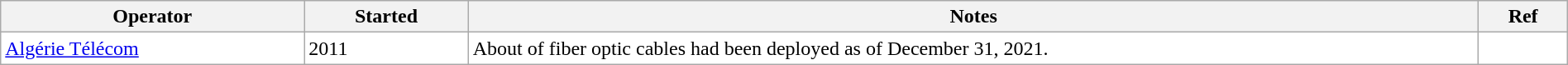<table class="wikitable" style="background: #FFFFFF; width: 100%; white-space: normal;">
<tr>
<th scope="col" width="100px">Operator</th>
<th scope="col" width="20px">Started</th>
<th scope="col" width="350px">Notes</th>
<th scope="col" width="20px">Ref</th>
</tr>
<tr>
<td><a href='#'>Algérie Télécom</a></td>
<td>2011</td>
<td>About  of fiber optic cables had been deployed as of December 31, 2021.</td>
<td></td>
</tr>
</table>
